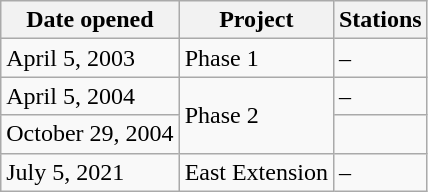<table class="wikitable">
<tr>
<th>Date opened</th>
<th>Project</th>
<th>Stations</th>
</tr>
<tr>
<td>April 5, 2003</td>
<td>Phase 1</td>
<td> – </td>
</tr>
<tr>
<td>April 5, 2004</td>
<td rowspan="2">Phase 2</td>
<td> – </td>
</tr>
<tr>
<td>October 29, 2004</td>
<td></td>
</tr>
<tr>
<td>July 5, 2021</td>
<td>East Extension</td>
<td> – </td>
</tr>
</table>
